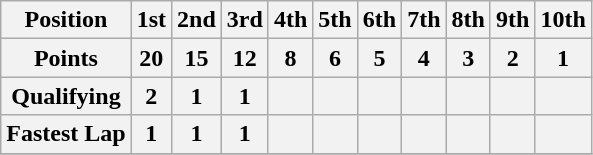<table class="wikitable">
<tr>
<th>Position</th>
<th>1st</th>
<th>2nd</th>
<th>3rd</th>
<th>4th</th>
<th>5th</th>
<th>6th</th>
<th>7th</th>
<th>8th</th>
<th>9th</th>
<th>10th</th>
</tr>
<tr>
<th>Points</th>
<th>20</th>
<th>15</th>
<th>12</th>
<th>8</th>
<th>6</th>
<th>5</th>
<th>4</th>
<th>3</th>
<th>2</th>
<th>1</th>
</tr>
<tr>
<th>Qualifying</th>
<th>2</th>
<th>1</th>
<th>1</th>
<th></th>
<th></th>
<th></th>
<th></th>
<th></th>
<th></th>
<th></th>
</tr>
<tr>
<th>Fastest Lap</th>
<th>1</th>
<th>1</th>
<th>1</th>
<th></th>
<th></th>
<th></th>
<th></th>
<th></th>
<th></th>
<th></th>
</tr>
<tr>
</tr>
</table>
